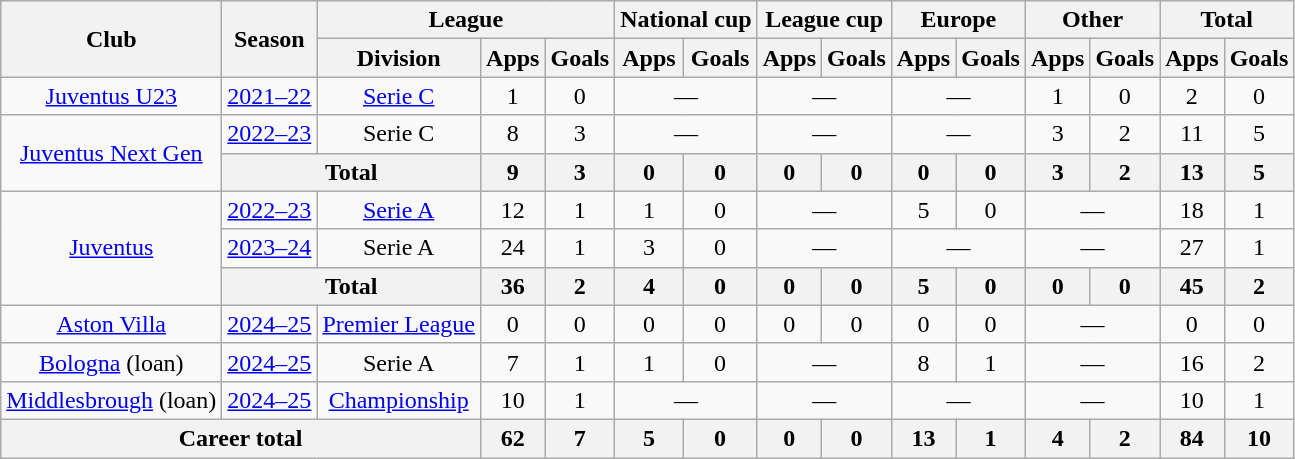<table class="wikitable" style="text-align:center">
<tr>
<th rowspan="2">Club</th>
<th rowspan="2">Season</th>
<th colspan="3">League</th>
<th colspan="2">National cup</th>
<th colspan="2">League cup</th>
<th colspan="2">Europe</th>
<th colspan="2">Other</th>
<th colspan="2">Total</th>
</tr>
<tr>
<th>Division</th>
<th>Apps</th>
<th>Goals</th>
<th>Apps</th>
<th>Goals</th>
<th>Apps</th>
<th>Goals</th>
<th>Apps</th>
<th>Goals</th>
<th>Apps</th>
<th>Goals</th>
<th>Apps</th>
<th>Goals</th>
</tr>
<tr>
<td><a href='#'>Juventus U23</a></td>
<td><a href='#'>2021–22</a></td>
<td><a href='#'>Serie C</a></td>
<td>1</td>
<td>0</td>
<td colspan="2">—</td>
<td colspan="2">—</td>
<td colspan="2">—</td>
<td>1</td>
<td>0</td>
<td>2</td>
<td>0</td>
</tr>
<tr>
<td rowspan="2"><a href='#'>Juventus Next Gen</a></td>
<td><a href='#'>2022–23</a></td>
<td>Serie C</td>
<td>8</td>
<td>3</td>
<td colspan="2">—</td>
<td colspan="2">—</td>
<td colspan="2">—</td>
<td>3</td>
<td>2</td>
<td>11</td>
<td>5</td>
</tr>
<tr>
<th colspan="2">Total</th>
<th>9</th>
<th>3</th>
<th>0</th>
<th>0</th>
<th>0</th>
<th>0</th>
<th>0</th>
<th>0</th>
<th>3</th>
<th>2</th>
<th>13</th>
<th>5</th>
</tr>
<tr>
<td rowspan="3"><a href='#'>Juventus</a></td>
<td><a href='#'>2022–23</a></td>
<td><a href='#'>Serie A</a></td>
<td>12</td>
<td>1</td>
<td>1</td>
<td>0</td>
<td colspan="2">—</td>
<td>5</td>
<td>0</td>
<td colspan="2">—</td>
<td>18</td>
<td>1</td>
</tr>
<tr>
<td><a href='#'>2023–24</a></td>
<td>Serie A</td>
<td>24</td>
<td>1</td>
<td>3</td>
<td>0</td>
<td colspan="2">—</td>
<td colspan="2">—</td>
<td colspan="2">—</td>
<td>27</td>
<td>1</td>
</tr>
<tr>
<th colspan="2">Total</th>
<th>36</th>
<th>2</th>
<th>4</th>
<th>0</th>
<th>0</th>
<th>0</th>
<th>5</th>
<th>0</th>
<th>0</th>
<th>0</th>
<th>45</th>
<th>2</th>
</tr>
<tr>
<td><a href='#'>Aston Villa</a></td>
<td><a href='#'>2024–25</a></td>
<td><a href='#'>Premier League</a></td>
<td>0</td>
<td>0</td>
<td>0</td>
<td>0</td>
<td>0</td>
<td>0</td>
<td>0</td>
<td>0</td>
<td colspan="2">—</td>
<td>0</td>
<td>0</td>
</tr>
<tr>
<td><a href='#'>Bologna</a> (loan)</td>
<td><a href='#'>2024–25</a></td>
<td>Serie A</td>
<td>7</td>
<td>1</td>
<td>1</td>
<td>0</td>
<td colspan="2">—</td>
<td>8</td>
<td>1</td>
<td colspan="2">—</td>
<td>16</td>
<td>2</td>
</tr>
<tr>
<td><a href='#'>Middlesbrough</a> (loan)</td>
<td><a href='#'>2024–25</a></td>
<td><a href='#'>Championship</a></td>
<td>10</td>
<td>1</td>
<td colspan="2">—</td>
<td colspan="2">—</td>
<td colspan="2">—</td>
<td colspan="2">—</td>
<td>10</td>
<td>1</td>
</tr>
<tr>
<th colspan="3">Career total</th>
<th>62</th>
<th>7</th>
<th>5</th>
<th>0</th>
<th>0</th>
<th>0</th>
<th>13</th>
<th>1</th>
<th>4</th>
<th>2</th>
<th>84</th>
<th>10</th>
</tr>
</table>
